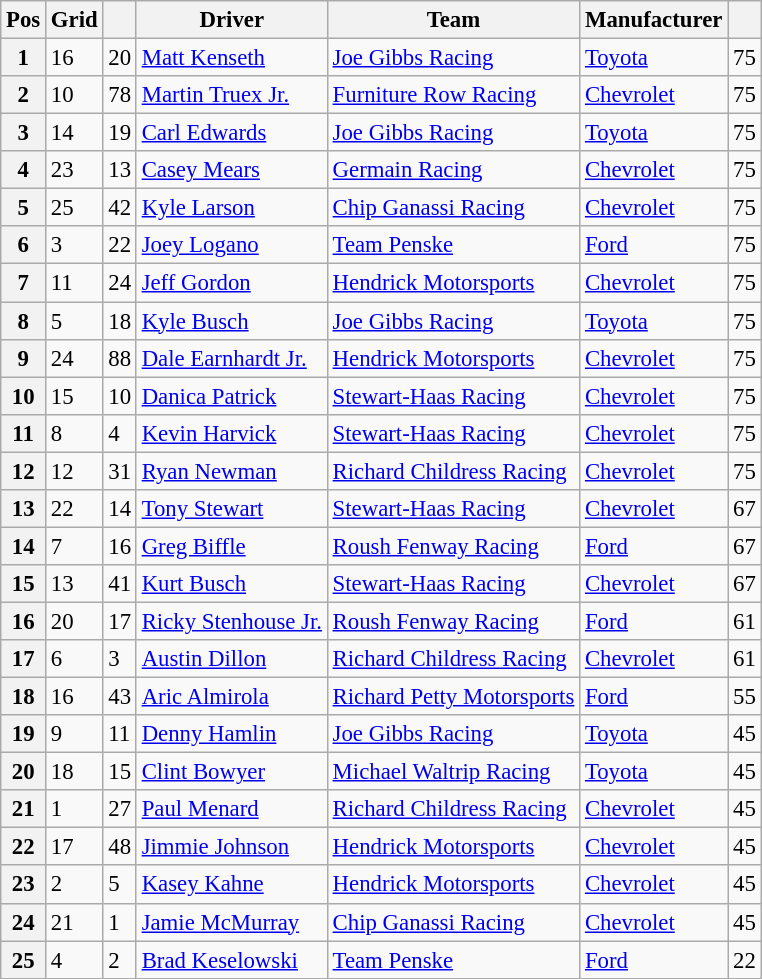<table class="wikitable" style="font-size:95%">
<tr>
<th>Pos</th>
<th>Grid</th>
<th></th>
<th>Driver</th>
<th>Team</th>
<th>Manufacturer</th>
<th></th>
</tr>
<tr>
<th>1</th>
<td>16</td>
<td>20</td>
<td><a href='#'>Matt Kenseth</a></td>
<td><a href='#'>Joe Gibbs Racing</a></td>
<td><a href='#'>Toyota</a></td>
<td>75</td>
</tr>
<tr>
<th>2</th>
<td>10</td>
<td>78</td>
<td><a href='#'>Martin Truex Jr.</a></td>
<td><a href='#'>Furniture Row Racing</a></td>
<td><a href='#'>Chevrolet</a></td>
<td>75</td>
</tr>
<tr>
<th>3</th>
<td>14</td>
<td>19</td>
<td><a href='#'>Carl Edwards</a></td>
<td><a href='#'>Joe Gibbs Racing</a></td>
<td><a href='#'>Toyota</a></td>
<td>75</td>
</tr>
<tr>
<th>4</th>
<td>23</td>
<td>13</td>
<td><a href='#'>Casey Mears</a></td>
<td><a href='#'>Germain Racing</a></td>
<td><a href='#'>Chevrolet</a></td>
<td>75</td>
</tr>
<tr>
<th>5</th>
<td>25</td>
<td>42</td>
<td><a href='#'>Kyle Larson</a></td>
<td><a href='#'>Chip Ganassi Racing</a></td>
<td><a href='#'>Chevrolet</a></td>
<td>75</td>
</tr>
<tr>
<th>6</th>
<td>3</td>
<td>22</td>
<td><a href='#'>Joey Logano</a></td>
<td><a href='#'>Team Penske</a></td>
<td><a href='#'>Ford</a></td>
<td>75</td>
</tr>
<tr>
<th>7</th>
<td>11</td>
<td>24</td>
<td><a href='#'>Jeff Gordon</a></td>
<td><a href='#'>Hendrick Motorsports</a></td>
<td><a href='#'>Chevrolet</a></td>
<td>75</td>
</tr>
<tr>
<th>8</th>
<td>5</td>
<td>18</td>
<td><a href='#'>Kyle Busch</a></td>
<td><a href='#'>Joe Gibbs Racing</a></td>
<td><a href='#'>Toyota</a></td>
<td>75</td>
</tr>
<tr>
<th>9</th>
<td>24</td>
<td>88</td>
<td><a href='#'>Dale Earnhardt Jr.</a></td>
<td><a href='#'>Hendrick Motorsports</a></td>
<td><a href='#'>Chevrolet</a></td>
<td>75</td>
</tr>
<tr>
<th>10</th>
<td>15</td>
<td>10</td>
<td><a href='#'>Danica Patrick</a></td>
<td><a href='#'>Stewart-Haas Racing</a></td>
<td><a href='#'>Chevrolet</a></td>
<td>75</td>
</tr>
<tr>
<th>11</th>
<td>8</td>
<td>4</td>
<td><a href='#'>Kevin Harvick</a></td>
<td><a href='#'>Stewart-Haas Racing</a></td>
<td><a href='#'>Chevrolet</a></td>
<td>75</td>
</tr>
<tr>
<th>12</th>
<td>12</td>
<td>31</td>
<td><a href='#'>Ryan Newman</a></td>
<td><a href='#'>Richard Childress Racing</a></td>
<td><a href='#'>Chevrolet</a></td>
<td>75</td>
</tr>
<tr>
<th>13</th>
<td>22</td>
<td>14</td>
<td><a href='#'>Tony Stewart</a></td>
<td><a href='#'>Stewart-Haas Racing</a></td>
<td><a href='#'>Chevrolet</a></td>
<td>67</td>
</tr>
<tr>
<th>14</th>
<td>7</td>
<td>16</td>
<td><a href='#'>Greg Biffle</a></td>
<td><a href='#'>Roush Fenway Racing</a></td>
<td><a href='#'>Ford</a></td>
<td>67</td>
</tr>
<tr>
<th>15</th>
<td>13</td>
<td>41</td>
<td><a href='#'>Kurt Busch</a></td>
<td><a href='#'>Stewart-Haas Racing</a></td>
<td><a href='#'>Chevrolet</a></td>
<td>67</td>
</tr>
<tr>
<th>16</th>
<td>20</td>
<td>17</td>
<td><a href='#'>Ricky Stenhouse Jr.</a></td>
<td><a href='#'>Roush Fenway Racing</a></td>
<td><a href='#'>Ford</a></td>
<td>61</td>
</tr>
<tr>
<th>17</th>
<td>6</td>
<td>3</td>
<td><a href='#'>Austin Dillon</a></td>
<td><a href='#'>Richard Childress Racing</a></td>
<td><a href='#'>Chevrolet</a></td>
<td>61</td>
</tr>
<tr>
<th>18</th>
<td>16</td>
<td>43</td>
<td><a href='#'>Aric Almirola</a></td>
<td><a href='#'>Richard Petty Motorsports</a></td>
<td><a href='#'>Ford</a></td>
<td>55</td>
</tr>
<tr>
<th>19</th>
<td>9</td>
<td>11</td>
<td><a href='#'>Denny Hamlin</a></td>
<td><a href='#'>Joe Gibbs Racing</a></td>
<td><a href='#'>Toyota</a></td>
<td>45</td>
</tr>
<tr>
<th>20</th>
<td>18</td>
<td>15</td>
<td><a href='#'>Clint Bowyer</a></td>
<td><a href='#'>Michael Waltrip Racing</a></td>
<td><a href='#'>Toyota</a></td>
<td>45</td>
</tr>
<tr>
<th>21</th>
<td>1</td>
<td>27</td>
<td><a href='#'>Paul Menard</a></td>
<td><a href='#'>Richard Childress Racing</a></td>
<td><a href='#'>Chevrolet</a></td>
<td>45</td>
</tr>
<tr>
<th>22</th>
<td>17</td>
<td>48</td>
<td><a href='#'>Jimmie Johnson</a></td>
<td><a href='#'>Hendrick Motorsports</a></td>
<td><a href='#'>Chevrolet</a></td>
<td>45</td>
</tr>
<tr>
<th>23</th>
<td>2</td>
<td>5</td>
<td><a href='#'>Kasey Kahne</a></td>
<td><a href='#'>Hendrick Motorsports</a></td>
<td><a href='#'>Chevrolet</a></td>
<td>45</td>
</tr>
<tr>
<th>24</th>
<td>21</td>
<td>1</td>
<td><a href='#'>Jamie McMurray</a></td>
<td><a href='#'>Chip Ganassi Racing</a></td>
<td><a href='#'>Chevrolet</a></td>
<td>45</td>
</tr>
<tr>
<th>25</th>
<td>4</td>
<td>2</td>
<td><a href='#'>Brad Keselowski</a></td>
<td><a href='#'>Team Penske</a></td>
<td><a href='#'>Ford</a></td>
<td>22</td>
</tr>
</table>
